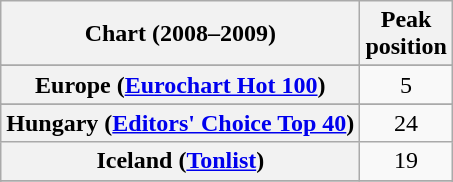<table class="wikitable sortable plainrowheaders" style="text-align:center">
<tr>
<th>Chart (2008–2009)</th>
<th>Peak<br>position</th>
</tr>
<tr>
</tr>
<tr>
<th scope="row">Europe (<a href='#'>Eurochart Hot 100</a>)</th>
<td>5</td>
</tr>
<tr>
</tr>
<tr>
<th scope="row">Hungary (<a href='#'>Editors' Choice Top 40</a>)</th>
<td>24</td>
</tr>
<tr>
<th scope="row">Iceland (<a href='#'>Tonlist</a>)</th>
<td>19</td>
</tr>
<tr>
</tr>
<tr>
</tr>
</table>
